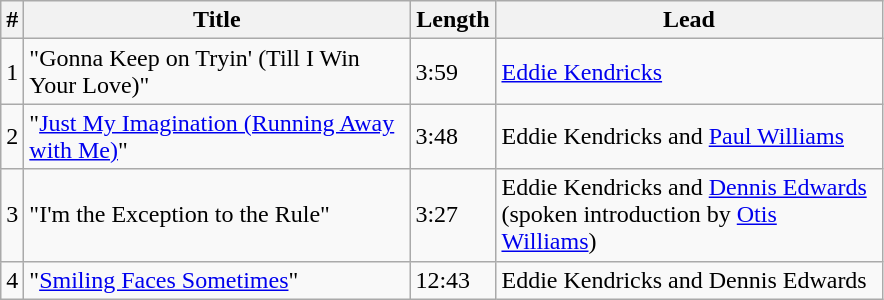<table class="wikitable">
<tr>
<th>#</th>
<th width="250">Title</th>
<th width="50">Length</th>
<th width="250">Lead</th>
</tr>
<tr>
<td>1</td>
<td>"Gonna Keep on Tryin' (Till I Win Your Love)"</td>
<td>3:59</td>
<td><a href='#'>Eddie Kendricks</a></td>
</tr>
<tr>
<td>2</td>
<td>"<a href='#'>Just My Imagination (Running Away with Me)</a>"</td>
<td>3:48</td>
<td>Eddie Kendricks and <a href='#'>Paul Williams</a></td>
</tr>
<tr>
<td>3</td>
<td>"I'm the Exception to the Rule"</td>
<td>3:27</td>
<td>Eddie Kendricks and <a href='#'>Dennis Edwards</a> <br> (spoken introduction by <a href='#'>Otis Williams</a>)</td>
</tr>
<tr>
<td>4</td>
<td>"<a href='#'>Smiling Faces Sometimes</a>"</td>
<td>12:43</td>
<td>Eddie Kendricks and Dennis Edwards</td>
</tr>
</table>
